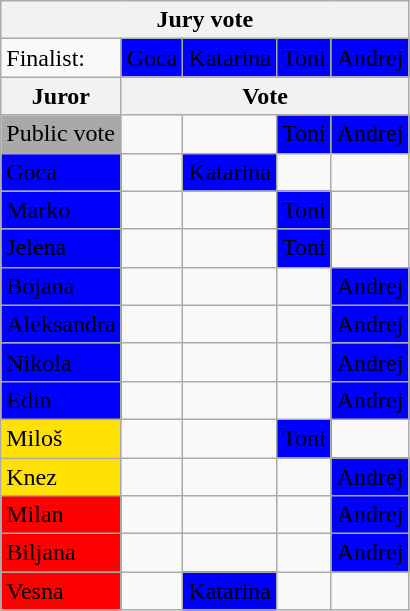<table class="wikitable" style="text-align:center">
<tr>
<th colspan=5>Jury vote</th>
</tr>
<tr>
<td align="left">Finalist:</td>
<td bgcolor="#0000FF"><span>Goca<br></span></td>
<td bgcolor="#0000FF"><span>Katarina<br></span></td>
<td bgcolor="#0000FF"><span>Toni<br></span></td>
<td bgcolor="#0000FF"><span>Andrej<br></span></td>
</tr>
<tr>
<th>Juror</th>
<th colspan=4>Vote</th>
</tr>
<tr>
<td align="left" bgcolor="darkgray">Public vote</td>
<td></td>
<td></td>
<td bgcolor="#0000FF"><span>Toni</span></td>
<td bgcolor="#0000FF"><span>Andrej</span></td>
</tr>
<tr>
<td align="left" bgcolor="#0000FF"><span>Goca</span></td>
<td></td>
<td bgcolor="#0000FF"><span>Katarina</span></td>
<td></td>
<td></td>
</tr>
<tr>
<td align="left" bgcolor="#0000FF"><span>Marko</span></td>
<td></td>
<td></td>
<td bgcolor="#0000FF"><span>Toni</span></td>
<td></td>
</tr>
<tr>
<td align="left" bgcolor="#0000FF"><span>Jelena</span></td>
<td></td>
<td></td>
<td bgcolor="#0000FF"><span>Toni</span></td>
<td></td>
</tr>
<tr>
<td align="left" bgcolor="#0000FF"><span>Bojana</span></td>
<td></td>
<td></td>
<td></td>
<td bgcolor="#0000FF"><span>Andrej</span></td>
</tr>
<tr>
<td align="left" bgcolor="#0000FF"><span>Aleksandra</span></td>
<td></td>
<td></td>
<td></td>
<td bgcolor="#0000FF"><span>Andrej</span></td>
</tr>
<tr>
<td align="left" bgcolor="#0000FF"><span>Nikola</span></td>
<td></td>
<td></td>
<td></td>
<td bgcolor="#0000FF"><span>Andrej</span></td>
</tr>
<tr>
<td align="left" bgcolor="#0000FF"><span>Edin</span></td>
<td></td>
<td></td>
<td></td>
<td bgcolor="#0000FF"><span>Andrej</span></td>
</tr>
<tr>
<td align="left" bgcolor="#FFE105">Miloš</td>
<td></td>
<td></td>
<td bgcolor="#0000FF"><span>Toni</span></td>
<td></td>
</tr>
<tr>
<td align="left" bgcolor="#FFE105">Knez</td>
<td></td>
<td></td>
<td></td>
<td bgcolor="#0000FF"><span>Andrej</span></td>
</tr>
<tr>
<td align="left" bgcolor="red"><span>Milan</span></td>
<td></td>
<td></td>
<td></td>
<td bgcolor="#0000FF"><span>Andrej</span></td>
</tr>
<tr>
<td align="left" bgcolor="red"><span>Biljana</span></td>
<td></td>
<td></td>
<td></td>
<td bgcolor="#0000FF"><span>Andrej</span></td>
</tr>
<tr>
<td align="left" bgcolor="red"><span>Vesna</span></td>
<td></td>
<td bgcolor="#0000FF"><span>Katarina</span></td>
<td></td>
<td></td>
</tr>
</table>
